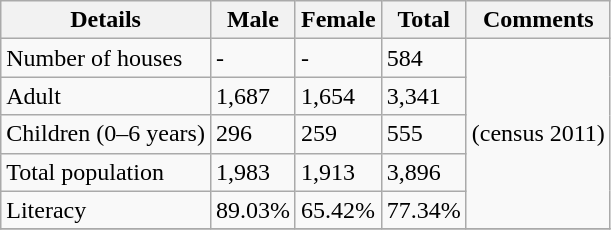<table class="wikitable sortable">
<tr>
<th>Details</th>
<th>Male</th>
<th>Female</th>
<th>Total</th>
<th>Comments</th>
</tr>
<tr>
<td>Number of houses</td>
<td>-</td>
<td>-</td>
<td>584</td>
<td rowspan="5">(census 2011) </td>
</tr>
<tr>
<td>Adult</td>
<td>1,687</td>
<td>1,654</td>
<td>3,341</td>
</tr>
<tr>
<td>Children (0–6 years)</td>
<td>296</td>
<td>259</td>
<td>555</td>
</tr>
<tr>
<td>Total population</td>
<td>1,983</td>
<td>1,913</td>
<td>3,896</td>
</tr>
<tr>
<td>Literacy</td>
<td>89.03%</td>
<td>65.42%</td>
<td>77.34%</td>
</tr>
<tr>
</tr>
</table>
